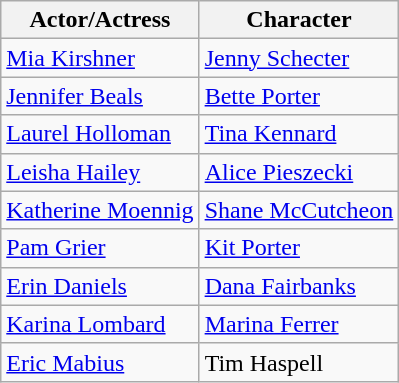<table class="wikitable">
<tr ">
<th rowspan=1>Actor/Actress</th>
<th rowspan=1>Character</th>
</tr>
<tr>
<td><a href='#'>Mia Kirshner</a></td>
<td><a href='#'>Jenny Schecter</a></td>
</tr>
<tr>
<td><a href='#'>Jennifer Beals</a></td>
<td><a href='#'>Bette Porter</a></td>
</tr>
<tr>
<td><a href='#'>Laurel Holloman</a></td>
<td><a href='#'>Tina Kennard</a></td>
</tr>
<tr>
<td><a href='#'>Leisha Hailey</a></td>
<td><a href='#'>Alice Pieszecki</a></td>
</tr>
<tr>
<td><a href='#'>Katherine Moennig</a></td>
<td><a href='#'>Shane McCutcheon</a></td>
</tr>
<tr>
<td><a href='#'>Pam Grier</a></td>
<td><a href='#'>Kit Porter</a></td>
</tr>
<tr>
<td><a href='#'>Erin Daniels</a></td>
<td><a href='#'>Dana Fairbanks</a></td>
</tr>
<tr>
<td><a href='#'>Karina Lombard</a></td>
<td><a href='#'>Marina Ferrer</a></td>
</tr>
<tr>
<td><a href='#'>Eric Mabius</a></td>
<td>Tim Haspell</td>
</tr>
</table>
